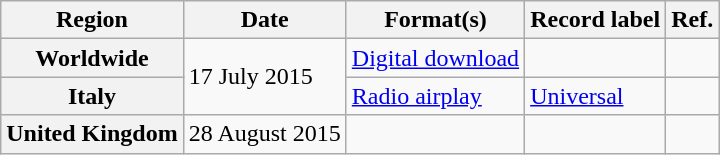<table class="wikitable plainrowheaders">
<tr>
<th scope="col">Region</th>
<th scope="col">Date</th>
<th scope="col">Format(s)</th>
<th scope="col">Record label</th>
<th scope="col">Ref.</th>
</tr>
<tr>
<th scope="row">Worldwide</th>
<td rowspan=2>17 July 2015</td>
<td><a href='#'>Digital download</a></td>
<td></td>
<td></td>
</tr>
<tr>
<th scope="row">Italy</th>
<td><a href='#'>Radio airplay</a></td>
<td><a href='#'>Universal</a></td>
<td></td>
</tr>
<tr>
<th scope="row">United Kingdom</th>
<td>28 August 2015</td>
<td></td>
<td></td>
<td></td>
</tr>
</table>
